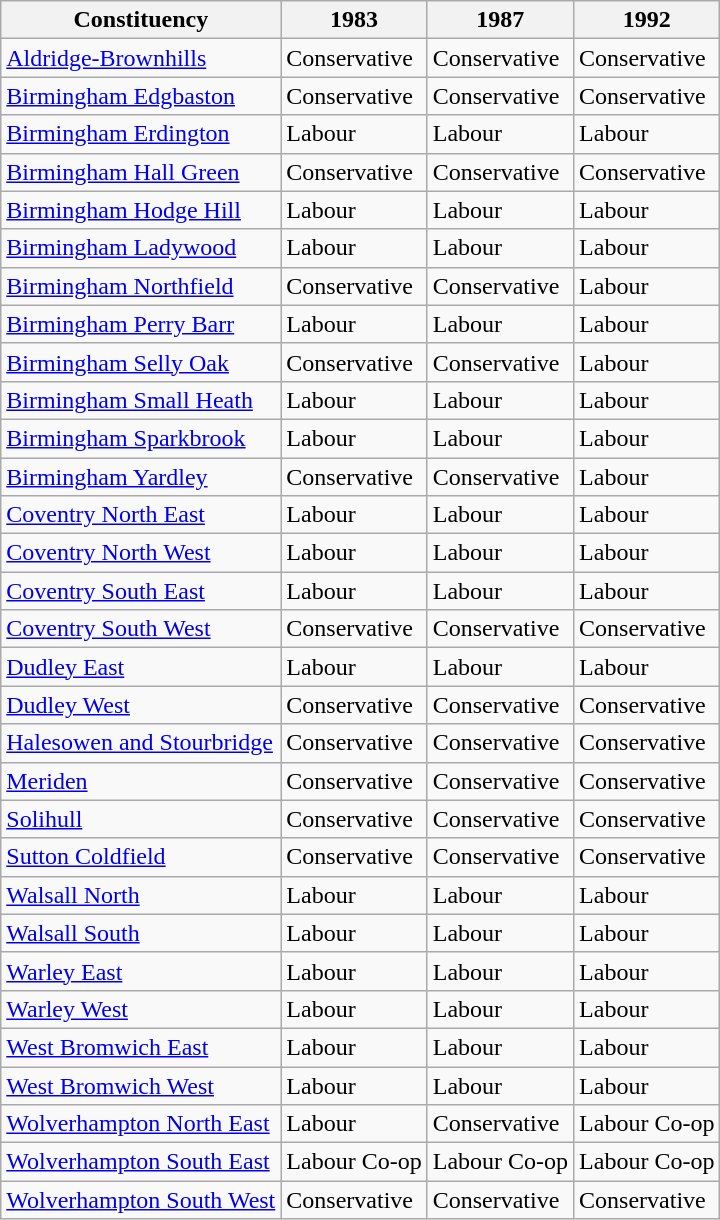<table class="wikitable">
<tr>
<th>Constituency</th>
<th>1983</th>
<th>1987</th>
<th>1992</th>
</tr>
<tr>
<td><a href='#'>Aldridge-Brownhills</a></td>
<td bgcolor=>Conservative</td>
<td bgcolor=>Conservative</td>
<td bgcolor=>Conservative</td>
</tr>
<tr>
<td><a href='#'>Birmingham Edgbaston</a></td>
<td bgcolor=>Conservative</td>
<td bgcolor=>Conservative</td>
<td bgcolor=>Conservative</td>
</tr>
<tr>
<td><a href='#'>Birmingham Erdington</a></td>
<td bgcolor=>Labour</td>
<td bgcolor=>Labour</td>
<td bgcolor=>Labour</td>
</tr>
<tr>
<td><a href='#'>Birmingham Hall Green</a></td>
<td bgcolor=>Conservative</td>
<td bgcolor=>Conservative</td>
<td bgcolor=>Conservative</td>
</tr>
<tr>
<td><a href='#'>Birmingham Hodge Hill</a></td>
<td bgcolor=>Labour</td>
<td bgcolor=>Labour</td>
<td bgcolor=>Labour</td>
</tr>
<tr>
<td><a href='#'>Birmingham Ladywood</a></td>
<td bgcolor=>Labour</td>
<td bgcolor=>Labour</td>
<td bgcolor=>Labour</td>
</tr>
<tr>
<td><a href='#'>Birmingham Northfield</a></td>
<td bgcolor=>Conservative</td>
<td bgcolor=>Conservative</td>
<td bgcolor=>Labour</td>
</tr>
<tr>
<td><a href='#'>Birmingham Perry Barr</a></td>
<td bgcolor=>Labour</td>
<td bgcolor=>Labour</td>
<td bgcolor=>Labour</td>
</tr>
<tr>
<td><a href='#'>Birmingham Selly Oak</a></td>
<td bgcolor=>Conservative</td>
<td bgcolor=>Conservative</td>
<td bgcolor=>Labour</td>
</tr>
<tr>
<td><a href='#'>Birmingham Small Heath</a></td>
<td bgcolor=>Labour</td>
<td bgcolor=>Labour</td>
<td bgcolor=>Labour</td>
</tr>
<tr>
<td><a href='#'>Birmingham Sparkbrook</a></td>
<td bgcolor=>Labour</td>
<td bgcolor=>Labour</td>
<td bgcolor=>Labour</td>
</tr>
<tr>
<td><a href='#'>Birmingham Yardley</a></td>
<td bgcolor=>Conservative</td>
<td bgcolor=>Conservative</td>
<td bgcolor=>Labour</td>
</tr>
<tr>
<td><a href='#'>Coventry North East</a></td>
<td bgcolor=>Labour</td>
<td bgcolor=>Labour</td>
<td bgcolor=>Labour</td>
</tr>
<tr>
<td><a href='#'>Coventry North West</a></td>
<td bgcolor=>Labour</td>
<td bgcolor=>Labour</td>
<td bgcolor=>Labour</td>
</tr>
<tr>
<td><a href='#'>Coventry South East</a></td>
<td bgcolor=>Labour</td>
<td bgcolor=>Labour</td>
<td bgcolor=>Labour</td>
</tr>
<tr>
<td><a href='#'>Coventry South West</a></td>
<td bgcolor=>Conservative</td>
<td bgcolor=>Conservative</td>
<td bgcolor=>Conservative</td>
</tr>
<tr>
<td><a href='#'>Dudley East</a></td>
<td bgcolor=>Labour</td>
<td bgcolor=>Labour</td>
<td bgcolor=>Labour</td>
</tr>
<tr>
<td><a href='#'>Dudley West</a></td>
<td bgcolor=>Conservative</td>
<td bgcolor=>Conservative</td>
<td bgcolor=>Conservative</td>
</tr>
<tr>
<td><a href='#'>Halesowen and Stourbridge</a></td>
<td bgcolor=>Conservative</td>
<td bgcolor=>Conservative</td>
<td bgcolor=>Conservative</td>
</tr>
<tr>
<td><a href='#'>Meriden</a></td>
<td bgcolor=>Conservative</td>
<td bgcolor=>Conservative</td>
<td bgcolor=>Conservative</td>
</tr>
<tr>
<td><a href='#'>Solihull</a></td>
<td bgcolor=>Conservative</td>
<td bgcolor=>Conservative</td>
<td bgcolor=>Conservative</td>
</tr>
<tr>
<td><a href='#'>Sutton Coldfield</a></td>
<td bgcolor=>Conservative</td>
<td bgcolor=>Conservative</td>
<td bgcolor=>Conservative</td>
</tr>
<tr>
<td><a href='#'>Walsall North</a></td>
<td bgcolor=>Labour</td>
<td bgcolor=>Labour</td>
<td bgcolor=>Labour</td>
</tr>
<tr>
<td><a href='#'>Walsall South</a></td>
<td bgcolor=>Labour</td>
<td bgcolor=>Labour</td>
<td bgcolor=>Labour</td>
</tr>
<tr>
<td><a href='#'>Warley East</a></td>
<td bgcolor=>Labour</td>
<td bgcolor=>Labour</td>
<td bgcolor=>Labour</td>
</tr>
<tr>
<td><a href='#'>Warley West</a></td>
<td bgcolor=>Labour</td>
<td bgcolor=>Labour</td>
<td bgcolor=>Labour</td>
</tr>
<tr>
<td><a href='#'>West Bromwich East</a></td>
<td bgcolor=>Labour</td>
<td bgcolor=>Labour</td>
<td bgcolor=>Labour</td>
</tr>
<tr>
<td><a href='#'>West Bromwich West</a></td>
<td bgcolor=>Labour</td>
<td bgcolor=>Labour</td>
<td bgcolor=>Labour</td>
</tr>
<tr>
<td><a href='#'>Wolverhampton North East</a></td>
<td bgcolor=>Labour</td>
<td bgcolor=>Conservative</td>
<td bgcolor=>Labour Co-op</td>
</tr>
<tr>
<td><a href='#'>Wolverhampton South East</a></td>
<td bgcolor=>Labour Co-op</td>
<td bgcolor=>Labour Co-op</td>
<td bgcolor=>Labour Co-op</td>
</tr>
<tr>
<td><a href='#'>Wolverhampton South West</a></td>
<td bgcolor=>Conservative</td>
<td bgcolor=>Conservative</td>
<td bgcolor=>Conservative</td>
</tr>
</table>
